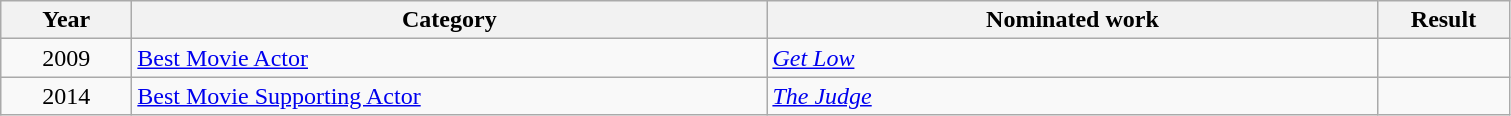<table class=wikitable>
<tr>
<th scope="col" style="width:5em;">Year</th>
<th scope="col" style="width:26em;">Category</th>
<th scope="col" style="width:25em;">Nominated work</th>
<th scope="col" style="width:5em;">Result</th>
</tr>
<tr>
<td style="text-align:center;">2009</td>
<td><a href='#'>Best Movie Actor</a></td>
<td><em><a href='#'>Get Low</a></em></td>
<td></td>
</tr>
<tr>
<td style="text-align:center;">2014</td>
<td><a href='#'>Best Movie Supporting Actor</a></td>
<td><em><a href='#'>The Judge</a></em></td>
<td></td>
</tr>
</table>
